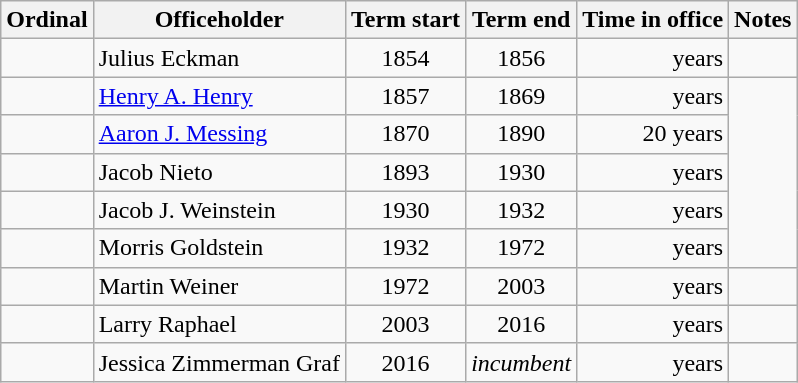<table class="wikitable">
<tr>
<th>Ordinal</th>
<th>Officeholder</th>
<th>Term start</th>
<th>Term end</th>
<th>Time in office</th>
<th>Notes</th>
</tr>
<tr>
<td align="center"></td>
<td>Julius Eckman</td>
<td align=center>1854</td>
<td align=center>1856</td>
<td align=right> years</td>
<td rowspan="1"></td>
</tr>
<tr>
<td align="center"></td>
<td><a href='#'>Henry A. Henry</a></td>
<td align=center>1857</td>
<td align=center>1869</td>
<td align=right> years</td>
<td rowspan="5"></td>
</tr>
<tr>
<td align="center"></td>
<td><a href='#'>Aaron J. Messing</a></td>
<td align="center">1870</td>
<td align="center">1890</td>
<td align="right">20 years</td>
</tr>
<tr>
<td align="center"></td>
<td>Jacob Nieto</td>
<td align="center">1893</td>
<td align="center">1930</td>
<td align="right"> years</td>
</tr>
<tr>
<td align="center"></td>
<td>Jacob J. Weinstein</td>
<td align="center">1930</td>
<td align="center">1932</td>
<td align="right"> years</td>
</tr>
<tr>
<td align="center"></td>
<td>Morris Goldstein</td>
<td align="center">1932</td>
<td align="center">1972</td>
<td align="right"> years</td>
</tr>
<tr>
<td align="center"></td>
<td>Martin Weiner</td>
<td align="center">1972</td>
<td align="center">2003</td>
<td align="right"> years</td>
<td></td>
</tr>
<tr>
<td align="center"></td>
<td>Larry Raphael</td>
<td align="center">2003</td>
<td align="center">2016</td>
<td align="right"> years</td>
<td></td>
</tr>
<tr>
<td align="center"></td>
<td>Jessica Zimmerman Graf</td>
<td align="center">2016</td>
<td align="center"><em>incumbent</em></td>
<td align="right"> years</td>
<td></td>
</tr>
</table>
